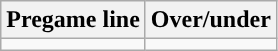<table class="wikitable">
<tr align="center">
<th>Pregame line</th>
<th>Over/under</th>
</tr>
<tr align="center">
<td></td>
<td></td>
</tr>
</table>
